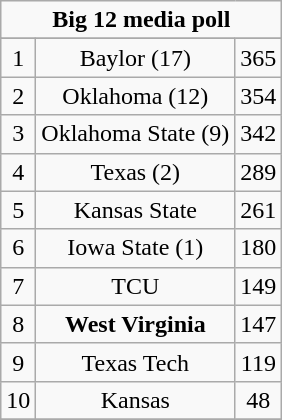<table class="wikitable" style="display: inline-table;">
<tr>
<td align="center" Colspan="3"><strong>Big 12 media poll</strong></td>
</tr>
<tr align="center">
</tr>
<tr align="center">
<td>1</td>
<td>Baylor (17)</td>
<td>365</td>
</tr>
<tr align="center">
<td>2</td>
<td>Oklahoma (12)</td>
<td>354</td>
</tr>
<tr align="center">
<td>3</td>
<td>Oklahoma State (9)</td>
<td>342</td>
</tr>
<tr align="center">
<td>4</td>
<td>Texas (2)</td>
<td>289</td>
</tr>
<tr align="center">
<td>5</td>
<td>Kansas State</td>
<td>261</td>
</tr>
<tr align="center">
<td>6</td>
<td>Iowa State (1)</td>
<td>180</td>
</tr>
<tr align="center">
<td>7</td>
<td>TCU</td>
<td>149</td>
</tr>
<tr align="center">
<td>8</td>
<td><strong>West Virginia</strong></td>
<td>147</td>
</tr>
<tr align="center">
<td>9</td>
<td>Texas Tech</td>
<td>119</td>
</tr>
<tr align="center">
<td>10</td>
<td>Kansas</td>
<td>48</td>
</tr>
<tr>
</tr>
</table>
